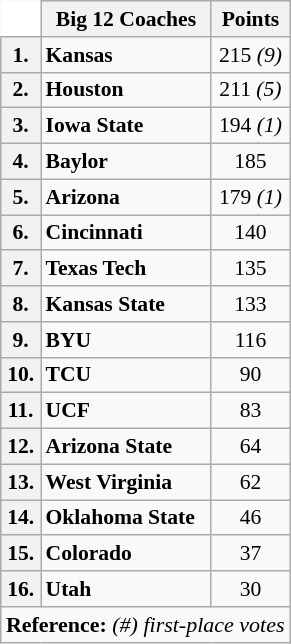<table class="wikitable" style="white-space:nowrap; font-size:90%;">
<tr>
<td ! colspan=1 style="background:white; border-top-style:hidden; border-left-style:hidden;"></td>
<th>Big 12 Coaches</th>
<th>Points</th>
</tr>
<tr>
<th>1.</th>
<td><strong>Kansas</strong></td>
<td align="center">215 <em>(9)</em></td>
</tr>
<tr>
<th>2.</th>
<td><strong>Houston</strong></td>
<td align="center">211 <em>(5)</em></td>
</tr>
<tr>
<th>3.</th>
<td><strong>Iowa State</strong></td>
<td align="center">194 <em>(1)</em></td>
</tr>
<tr>
<th>4.</th>
<td><strong>Baylor</strong></td>
<td align="center">185</td>
</tr>
<tr>
<th>5.</th>
<td><strong>Arizona</strong></td>
<td align="center">179 <em>(1)</em></td>
</tr>
<tr>
<th>6.</th>
<td><strong>Cincinnati</strong></td>
<td align="center">140</td>
</tr>
<tr>
<th>7.</th>
<td><strong>Texas Tech</strong></td>
<td align="center">135</td>
</tr>
<tr>
<th>8.</th>
<td><strong>Kansas State</strong></td>
<td align="center">133</td>
</tr>
<tr>
<th>9.</th>
<td><strong>BYU</strong></td>
<td align="center">116</td>
</tr>
<tr>
<th>10.</th>
<td><strong>TCU</strong></td>
<td align="center">90</td>
</tr>
<tr>
<th>11.</th>
<td><strong>UCF</strong></td>
<td align="center">83</td>
</tr>
<tr>
<th>12.</th>
<td><strong>Arizona State</strong></td>
<td align="center">64</td>
</tr>
<tr>
<th>13.</th>
<td><strong>West Virginia</strong></td>
<td align="center">62</td>
</tr>
<tr>
<th>14.</th>
<td><strong>Oklahoma State</strong></td>
<td align="center">46</td>
</tr>
<tr>
<th>15.</th>
<td><strong>Colorado</strong></td>
<td align="center">37</td>
</tr>
<tr>
<th>16.</th>
<td><strong>Utah</strong></td>
<td align="center">30</td>
</tr>
<tr>
<td colspan="4"  style="font-size:11pt; text-align:center;"><strong>Reference:</strong>  <em>(#) first-place votes</em></td>
</tr>
</table>
